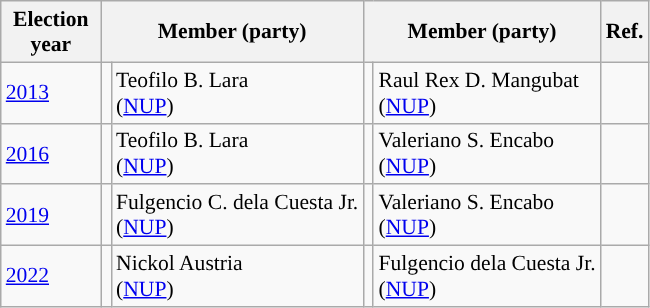<table class="wikitable" style="font-size:90%">
<tr>
<th width="60px">Election<br>year</th>
<th colspan="2" width="140px">Member (party)</th>
<th colspan="2" width="140px">Member (party)</th>
<th>Ref.</th>
</tr>
<tr>
<td><a href='#'>2013</a></td>
<td></td>
<td>Teofilo B. Lara<br>(<a href='#'>NUP</a>)</td>
<td></td>
<td>Raul Rex D. Mangubat<br>(<a href='#'>NUP</a>)</td>
<td></td>
</tr>
<tr>
<td><a href='#'>2016</a></td>
<td></td>
<td>Teofilo B. Lara<br>(<a href='#'>NUP</a>)</td>
<td></td>
<td>Valeriano S. Encabo<br>(<a href='#'>NUP</a>)</td>
<td></td>
</tr>
<tr>
<td><a href='#'>2019</a></td>
<td></td>
<td>Fulgencio C. dela Cuesta Jr.<br>(<a href='#'>NUP</a>)</td>
<td></td>
<td>Valeriano S. Encabo<br>(<a href='#'>NUP</a>)</td>
<td></td>
</tr>
<tr>
<td><a href='#'>2022</a></td>
<td></td>
<td>Nickol Austria<br>(<a href='#'>NUP</a>)</td>
<td></td>
<td>Fulgencio dela Cuesta Jr.<br>(<a href='#'>NUP</a>)</td>
<td></td>
</tr>
</table>
